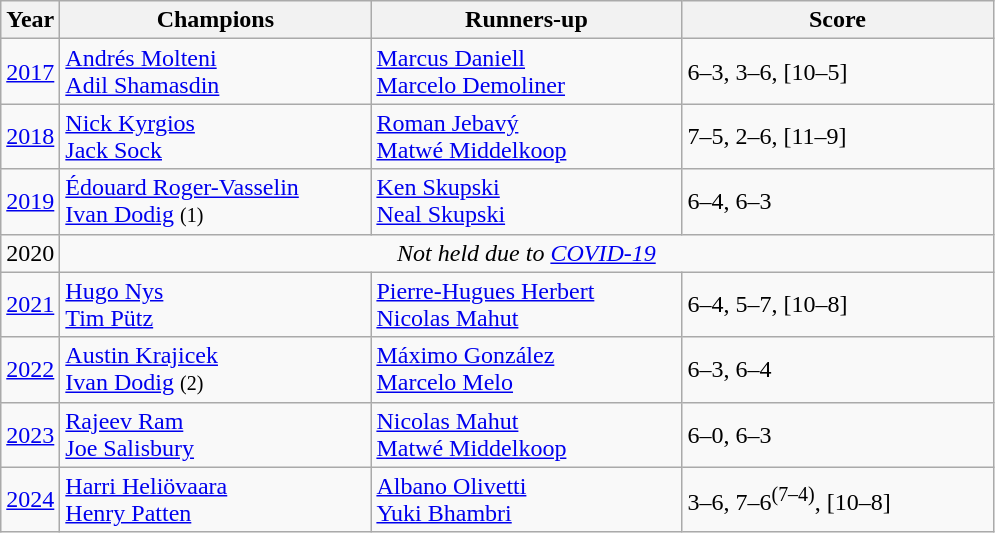<table class="wikitable">
<tr>
<th>Year</th>
<th width="200">Champions</th>
<th width="200">Runners-up</th>
<th width="200">Score</th>
</tr>
<tr>
<td><a href='#'>2017</a></td>
<td> <a href='#'>Andrés Molteni</a><br> <a href='#'>Adil Shamasdin</a></td>
<td> <a href='#'>Marcus Daniell</a><br> <a href='#'>Marcelo Demoliner</a></td>
<td>6–3, 3–6, [10–5]</td>
</tr>
<tr>
<td><a href='#'>2018</a></td>
<td> <a href='#'>Nick Kyrgios</a><br> <a href='#'>Jack Sock</a></td>
<td> <a href='#'>Roman Jebavý</a><br> <a href='#'>Matwé Middelkoop</a></td>
<td>7–5, 2–6, [11–9]</td>
</tr>
<tr>
<td><a href='#'>2019</a></td>
<td> <a href='#'>Édouard Roger-Vasselin</a><br> <a href='#'>Ivan Dodig</a> <small>(1)</small></td>
<td> <a href='#'>Ken Skupski</a><br> <a href='#'>Neal Skupski</a></td>
<td>6–4, 6–3</td>
</tr>
<tr>
<td style=background:>2020</td>
<td colspan=3 align=center style=background:><em>Not held due to <a href='#'>COVID-19</a></em></td>
</tr>
<tr>
<td><a href='#'>2021</a></td>
<td> <a href='#'>Hugo Nys</a><br> <a href='#'>Tim Pütz</a></td>
<td> <a href='#'>Pierre-Hugues Herbert</a><br> <a href='#'>Nicolas Mahut</a></td>
<td>6–4, 5–7, [10–8]</td>
</tr>
<tr>
<td><a href='#'>2022</a></td>
<td> <a href='#'>Austin Krajicek</a><br> <a href='#'>Ivan Dodig</a> <small>(2)</small></td>
<td> <a href='#'>Máximo González</a><br> <a href='#'>Marcelo Melo</a></td>
<td>6–3, 6–4</td>
</tr>
<tr>
<td><a href='#'>2023</a></td>
<td> <a href='#'>Rajeev Ram</a><br> <a href='#'>Joe Salisbury</a></td>
<td> <a href='#'>Nicolas Mahut</a><br> <a href='#'>Matwé Middelkoop</a></td>
<td>6–0, 6–3</td>
</tr>
<tr>
<td><a href='#'>2024</a></td>
<td> <a href='#'>Harri Heliövaara</a><br> <a href='#'>Henry Patten</a></td>
<td> <a href='#'>Albano Olivetti</a><br> <a href='#'>Yuki Bhambri</a></td>
<td>3–6, 7–6<sup>(7–4)</sup>, [10–8]</td>
</tr>
</table>
